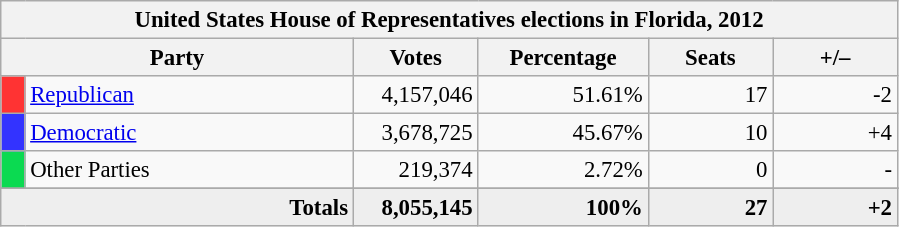<table class="wikitable" style="font-size: 95%;">
<tr>
<th colspan="6">United States House of Representatives elections in Florida, 2012</th>
</tr>
<tr>
<th colspan=2 style="width: 15em">Party</th>
<th style="width: 5em">Votes</th>
<th style="width: 7em">Percentage</th>
<th style="width: 5em">Seats</th>
<th style="width: 5em">+/–</th>
</tr>
<tr>
<th style="background-color:#FF3333; width: 3px"></th>
<td style="width: 130px"><a href='#'>Republican</a></td>
<td align="right">4,157,046</td>
<td align="right">51.61%</td>
<td align="right">17</td>
<td align="right">-2</td>
</tr>
<tr>
<th style="background-color:#3333FF; width: 3px"></th>
<td style="width: 130px"><a href='#'>Democratic</a></td>
<td align="right">3,678,725</td>
<td align="right">45.67%</td>
<td align="right">10</td>
<td align="right">+4</td>
</tr>
<tr>
<th style="background-color:#0BDA51; width: 3px"></th>
<td style="width: 130px">Other Parties</td>
<td align="right">219,374</td>
<td align="right">2.72%</td>
<td align="right">0</td>
<td align="right">-</td>
</tr>
<tr>
</tr>
<tr bgcolor="#EEEEEE">
<td colspan="2" align="right"><strong>Totals</strong></td>
<td align="right"><strong>8,055,145</strong></td>
<td align="right"><strong>100%</strong></td>
<td align="right"><strong>27</strong></td>
<td align="right"><strong>+2</strong></td>
</tr>
</table>
